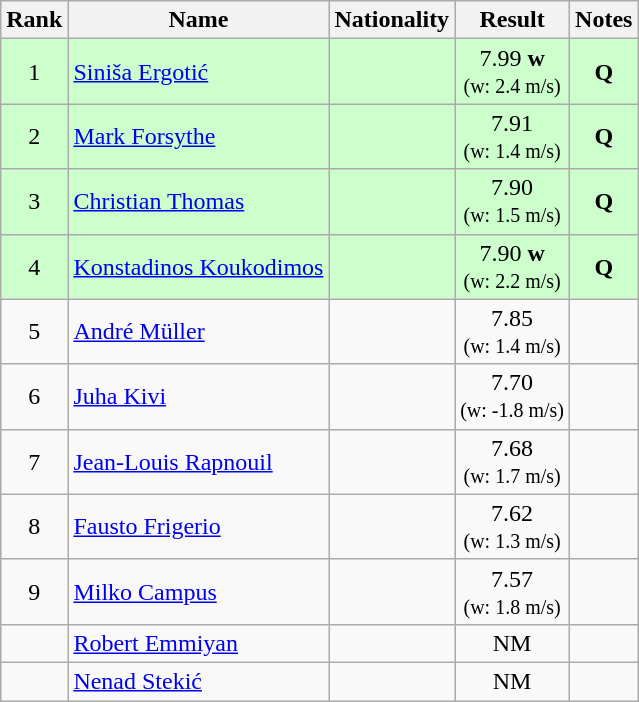<table class="wikitable sortable" style="text-align:center">
<tr>
<th>Rank</th>
<th>Name</th>
<th>Nationality</th>
<th>Result</th>
<th>Notes</th>
</tr>
<tr bgcolor=ccffcc>
<td>1</td>
<td align=left><a href='#'>Siniša Ergotić</a></td>
<td align=left></td>
<td>7.99 <strong>w</strong><br><small>(w: 2.4 m/s)</small></td>
<td><strong>Q</strong></td>
</tr>
<tr bgcolor=ccffcc>
<td>2</td>
<td align=left><a href='#'>Mark Forsythe</a></td>
<td align=left></td>
<td>7.91<br><small>(w: 1.4 m/s)</small></td>
<td><strong>Q</strong></td>
</tr>
<tr bgcolor=ccffcc>
<td>3</td>
<td align=left><a href='#'>Christian Thomas</a></td>
<td align=left></td>
<td>7.90<br><small>(w: 1.5 m/s)</small></td>
<td><strong>Q</strong></td>
</tr>
<tr bgcolor=ccffcc>
<td>4</td>
<td align=left><a href='#'>Konstadinos Koukodimos</a></td>
<td align=left></td>
<td>7.90 <strong>w</strong><br><small>(w: 2.2 m/s)</small></td>
<td><strong>Q</strong></td>
</tr>
<tr>
<td>5</td>
<td align=left><a href='#'>André Müller</a></td>
<td align=left></td>
<td>7.85<br><small>(w: 1.4 m/s)</small></td>
<td></td>
</tr>
<tr>
<td>6</td>
<td align=left><a href='#'>Juha Kivi</a></td>
<td align=left></td>
<td>7.70<br><small>(w: -1.8 m/s)</small></td>
<td></td>
</tr>
<tr>
<td>7</td>
<td align=left><a href='#'>Jean-Louis Rapnouil</a></td>
<td align=left></td>
<td>7.68<br><small>(w: 1.7 m/s)</small></td>
<td></td>
</tr>
<tr>
<td>8</td>
<td align=left><a href='#'>Fausto Frigerio</a></td>
<td align=left></td>
<td>7.62<br><small>(w: 1.3 m/s)</small></td>
<td></td>
</tr>
<tr>
<td>9</td>
<td align=left><a href='#'>Milko Campus</a></td>
<td align=left></td>
<td>7.57<br><small>(w: 1.8 m/s)</small></td>
<td></td>
</tr>
<tr>
<td></td>
<td align=left><a href='#'>Robert Emmiyan</a></td>
<td align=left></td>
<td>NM</td>
<td></td>
</tr>
<tr>
<td></td>
<td align=left><a href='#'>Nenad Stekić</a></td>
<td align=left></td>
<td>NM</td>
<td></td>
</tr>
</table>
